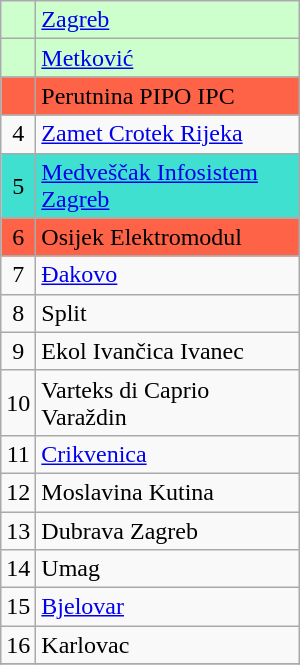<table class="wikitable" width="200px">
<tr bgcolor=#ccffcc>
<td align=center></td>
<td><a href='#'>Zagreb</a></td>
</tr>
<tr bgcolor=#ccffcc>
<td align=center></td>
<td><a href='#'>Metković</a></td>
</tr>
<tr bgcolor="tomato">
<td align=center></td>
<td>Perutnina PIPO IPC</td>
</tr>
<tr>
<td align=center>4</td>
<td><a href='#'>Zamet Crotek Rijeka</a></td>
</tr>
<tr bgcolor="turquoise">
<td align=center>5</td>
<td><a href='#'>Medveščak Infosistem Zagreb</a></td>
</tr>
<tr bgcolor="tomato">
<td align=center>6</td>
<td>Osijek Elektromodul</td>
</tr>
<tr>
<td align=center>7</td>
<td><a href='#'>Đakovo</a></td>
</tr>
<tr>
<td align=center>8</td>
<td>Split</td>
</tr>
<tr>
<td align=center>9</td>
<td>Ekol Ivančica Ivanec</td>
</tr>
<tr>
<td align=center>10</td>
<td>Varteks di Caprio Varaždin</td>
</tr>
<tr>
<td align=center>11</td>
<td><a href='#'>Crikvenica</a></td>
</tr>
<tr>
<td align=center>12</td>
<td>Moslavina Kutina</td>
</tr>
<tr>
<td align=center>13</td>
<td>Dubrava Zagreb</td>
</tr>
<tr>
<td align=center>14</td>
<td>Umag</td>
</tr>
<tr>
<td align=center>15</td>
<td><a href='#'>Bjelovar</a></td>
</tr>
<tr>
<td align=center>16</td>
<td>Karlovac</td>
</tr>
<tr>
</tr>
</table>
